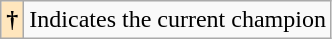<table class="wikitable">
<tr>
<th style="background:#ffe6bd;">†</th>
<td>Indicates the current champion</td>
</tr>
</table>
